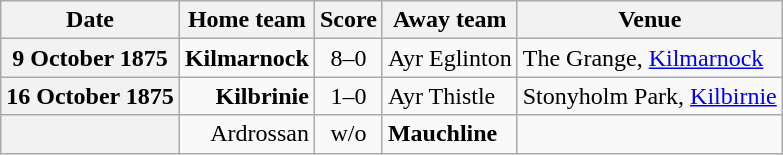<table class="wikitable football-result-list" style="max-width: 80em; text-align: center">
<tr>
<th scope="col">Date</th>
<th scope="col">Home team</th>
<th scope="col">Score</th>
<th scope="col">Away team</th>
<th scope="col">Venue</th>
</tr>
<tr>
<th scope="row">9 October 1875</th>
<td align=right><strong>Kilmarnock</strong></td>
<td>8–0</td>
<td align=left>Ayr Eglinton</td>
<td align=left>The Grange, <a href='#'>Kilmarnock</a></td>
</tr>
<tr>
<th scope="row">16 October 1875</th>
<td align=right><strong>Kilbrinie</strong></td>
<td>1–0</td>
<td align=left>Ayr Thistle</td>
<td align=left>Stonyholm Park, <a href='#'>Kilbirnie</a></td>
</tr>
<tr>
<th scope="row"></th>
<td align=right>Ardrossan</td>
<td>w/o</td>
<td align=left><strong>Mauchline</strong></td>
<td></td>
</tr>
</table>
